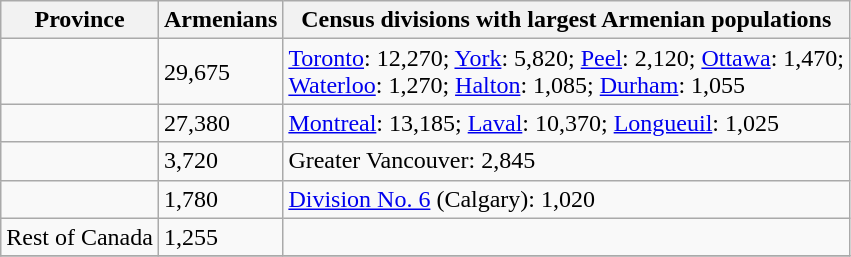<table class="wikitable">
<tr>
<th>Province</th>
<th>Armenians</th>
<th>Census divisions with largest Armenian populations</th>
</tr>
<tr>
<td></td>
<td>29,675</td>
<td><a href='#'>Toronto</a>: 12,270; <a href='#'>York</a>: 5,820; <a href='#'>Peel</a>: 2,120; <a href='#'>Ottawa</a>: 1,470;<br> <a href='#'>Waterloo</a>: 1,270; <a href='#'>Halton</a>: 1,085; <a href='#'>Durham</a>: 1,055</td>
</tr>
<tr>
<td></td>
<td>27,380</td>
<td><a href='#'>Montreal</a>: 13,185; <a href='#'>Laval</a>: 10,370; <a href='#'>Longueuil</a>: 1,025</td>
</tr>
<tr>
<td></td>
<td>3,720</td>
<td>Greater Vancouver: 2,845</td>
</tr>
<tr>
<td></td>
<td>1,780</td>
<td><a href='#'>Division No. 6</a> (Calgary): 1,020</td>
</tr>
<tr>
<td>Rest of Canada</td>
<td>1,255</td>
<td></td>
</tr>
<tr>
</tr>
</table>
